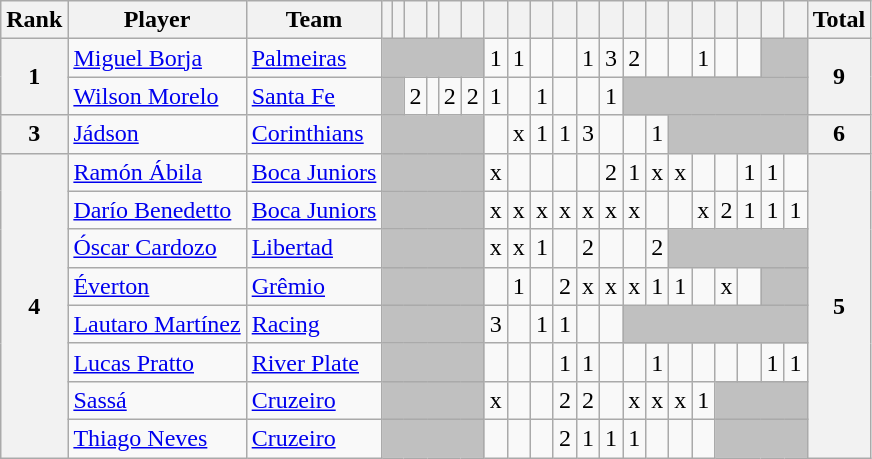<table class="wikitable" style="text-align:center">
<tr>
<th>Rank</th>
<th>Player</th>
<th>Team</th>
<th></th>
<th></th>
<th></th>
<th></th>
<th></th>
<th></th>
<th></th>
<th></th>
<th></th>
<th></th>
<th></th>
<th></th>
<th></th>
<th></th>
<th></th>
<th></th>
<th></th>
<th></th>
<th></th>
<th></th>
<th>Total</th>
</tr>
<tr>
<th rowspan=2>1</th>
<td align=left> <a href='#'>Miguel Borja</a></td>
<td align=left> <a href='#'>Palmeiras</a></td>
<td bgcolor="silver" colspan=6></td>
<td>1</td>
<td>1</td>
<td></td>
<td></td>
<td>1</td>
<td>3</td>
<td>2</td>
<td></td>
<td></td>
<td>1</td>
<td></td>
<td></td>
<td bgcolor="silver" colspan=2></td>
<th rowspan=2>9</th>
</tr>
<tr>
<td align=left> <a href='#'>Wilson Morelo</a></td>
<td align=left> <a href='#'>Santa Fe</a></td>
<td bgcolor="silver" colspan=2></td>
<td>2</td>
<td></td>
<td>2</td>
<td>2</td>
<td>1</td>
<td></td>
<td>1</td>
<td></td>
<td></td>
<td>1</td>
<td bgcolor="silver" colspan=8></td>
</tr>
<tr>
<th>3</th>
<td align=left> <a href='#'>Jádson</a></td>
<td align=left> <a href='#'>Corinthians</a></td>
<td bgcolor="silver" colspan=6></td>
<td></td>
<td>x</td>
<td>1</td>
<td>1</td>
<td>3</td>
<td></td>
<td></td>
<td>1</td>
<td bgcolor="silver" colspan=6></td>
<th>6</th>
</tr>
<tr>
<th rowspan=8>4</th>
<td align=left> <a href='#'>Ramón Ábila</a></td>
<td align=left> <a href='#'>Boca Juniors</a></td>
<td bgcolor="silver" colspan=6></td>
<td>x</td>
<td></td>
<td></td>
<td></td>
<td></td>
<td>2</td>
<td>1</td>
<td>x</td>
<td>x</td>
<td></td>
<td></td>
<td>1</td>
<td>1</td>
<td></td>
<th rowspan=8>5</th>
</tr>
<tr>
<td align=left> <a href='#'>Darío Benedetto</a></td>
<td align=left> <a href='#'>Boca Juniors</a></td>
<td bgcolor="silver" colspan=6></td>
<td>x</td>
<td>x</td>
<td>x</td>
<td>x</td>
<td>x</td>
<td>x</td>
<td>x</td>
<td></td>
<td></td>
<td>x</td>
<td>2</td>
<td>1</td>
<td>1</td>
<td>1</td>
</tr>
<tr>
<td align=left> <a href='#'>Óscar Cardozo</a></td>
<td align=left> <a href='#'>Libertad</a></td>
<td bgcolor="silver" colspan=6></td>
<td>x</td>
<td>x</td>
<td>1</td>
<td></td>
<td>2</td>
<td></td>
<td></td>
<td>2</td>
<td bgcolor="silver" colspan=6></td>
</tr>
<tr>
<td align=left> <a href='#'>Éverton</a></td>
<td align=left> <a href='#'>Grêmio</a></td>
<td bgcolor="silver" colspan=6></td>
<td></td>
<td>1</td>
<td></td>
<td>2</td>
<td>x</td>
<td>x</td>
<td>x</td>
<td>1</td>
<td>1</td>
<td></td>
<td>x</td>
<td></td>
<td bgcolor="silver" colspan=2></td>
</tr>
<tr>
<td align=left> <a href='#'>Lautaro Martínez</a></td>
<td align=left> <a href='#'>Racing</a></td>
<td bgcolor="silver" colspan=6></td>
<td>3</td>
<td></td>
<td>1</td>
<td>1</td>
<td></td>
<td></td>
<td bgcolor="silver" colspan=8></td>
</tr>
<tr>
<td align=left> <a href='#'>Lucas Pratto</a></td>
<td align=left> <a href='#'>River Plate</a></td>
<td bgcolor="silver" colspan=6></td>
<td></td>
<td></td>
<td></td>
<td>1</td>
<td>1</td>
<td></td>
<td></td>
<td>1</td>
<td></td>
<td></td>
<td></td>
<td></td>
<td>1</td>
<td>1</td>
</tr>
<tr>
<td align=left> <a href='#'>Sassá</a></td>
<td align=left> <a href='#'>Cruzeiro</a></td>
<td bgcolor="silver" colspan=6></td>
<td>x</td>
<td></td>
<td></td>
<td>2</td>
<td>2</td>
<td></td>
<td>x</td>
<td>x</td>
<td>x</td>
<td>1</td>
<td bgcolor="silver" colspan=4></td>
</tr>
<tr>
<td align=left> <a href='#'>Thiago Neves</a></td>
<td align=left> <a href='#'>Cruzeiro</a></td>
<td bgcolor="silver" colspan=6></td>
<td></td>
<td></td>
<td></td>
<td>2</td>
<td>1</td>
<td>1</td>
<td>1</td>
<td></td>
<td></td>
<td></td>
<td bgcolor="silver" colspan=4></td>
</tr>
</table>
